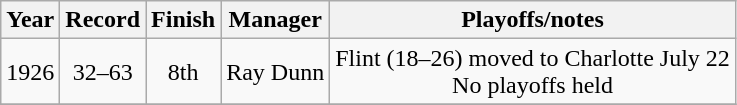<table class="wikitable">
<tr>
<th>Year</th>
<th>Record</th>
<th>Finish</th>
<th>Manager</th>
<th>Playoffs/notes</th>
</tr>
<tr align=center>
<td>1926</td>
<td>32–63</td>
<td>8th</td>
<td>Ray Dunn</td>
<td>Flint (18–26) moved to Charlotte July 22<br>No playoffs held</td>
</tr>
<tr align=center>
</tr>
</table>
